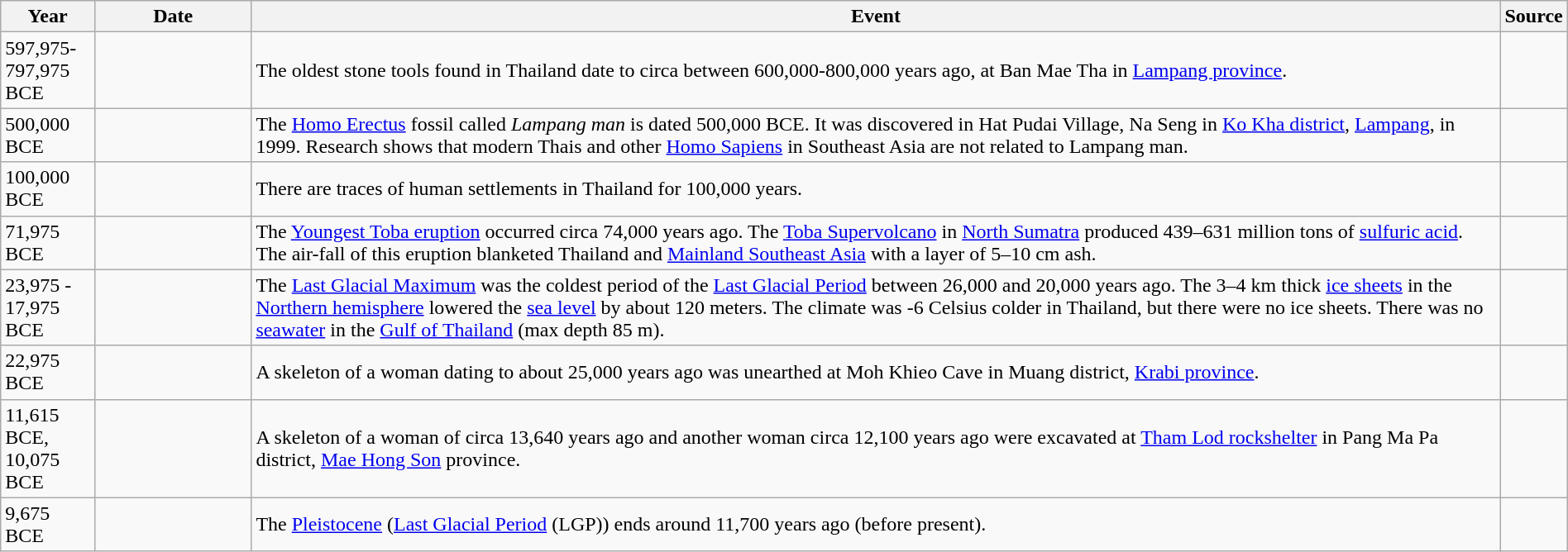<table class="wikitable" width="100%">
<tr>
<th style="width:6%">Year</th>
<th style="width:10%">Date</th>
<th>Event</th>
<th>Source</th>
</tr>
<tr>
<td>597,975-797,975 BCE</td>
<td></td>
<td>The oldest stone tools found in Thailand date to circa between 600,000-800,000 years ago, at Ban Mae Tha in <a href='#'>Lampang province</a>.</td>
<td></td>
</tr>
<tr>
<td>500,000 BCE</td>
<td></td>
<td>The <a href='#'>Homo Erectus</a> fossil called <em>Lampang man</em> is dated 500,000 BCE. It was discovered in Hat Pudai Village, Na Seng in <a href='#'>Ko Kha district</a>, <a href='#'>Lampang</a>, in 1999. Research shows that modern Thais and other <a href='#'>Homo Sapiens</a> in Southeast Asia are not related to Lampang man.</td>
<td></td>
</tr>
<tr>
<td>100,000 BCE</td>
<td></td>
<td>There are traces of human settlements in Thailand for 100,000 years.</td>
<td></td>
</tr>
<tr>
<td>71,975 BCE</td>
<td></td>
<td>The <a href='#'>Youngest Toba eruption</a> occurred circa 74,000 years ago. The <a href='#'>Toba Supervolcano</a> in <a href='#'>North Sumatra</a> produced 439–631 million tons of <a href='#'>sulfuric acid</a>. The air-fall of this eruption blanketed Thailand and <a href='#'>Mainland Southeast Asia</a> with a layer of 5–10 cm ash.</td>
<td></td>
</tr>
<tr>
<td>23,975 - 17,975 BCE</td>
<td></td>
<td>The <a href='#'>Last Glacial Maximum</a> was the coldest period of the <a href='#'>Last Glacial Period</a> between 26,000 and 20,000 years ago. The 3–4 km thick <a href='#'>ice sheets</a> in the <a href='#'>Northern hemisphere</a> lowered the <a href='#'>sea level</a> by about 120 meters. The climate was -6 Celsius colder in Thailand, but there were no ice sheets. There was no <a href='#'>seawater</a> in the <a href='#'>Gulf of Thailand</a> (max depth 85 m).</td>
<td></td>
</tr>
<tr>
<td>22,975 BCE</td>
<td></td>
<td>A skeleton of a woman dating to about 25,000 years ago was unearthed at Moh Khieo Cave in Muang district, <a href='#'>Krabi province</a>.</td>
<td></td>
</tr>
<tr>
<td>11,615 BCE, 10,075 BCE</td>
<td></td>
<td>A skeleton of a woman of circa 13,640 years ago and another woman circa 12,100 years ago were excavated at <a href='#'>Tham Lod rockshelter</a> in Pang Ma Pa district, <a href='#'>Mae Hong Son</a> province.</td>
<td></td>
</tr>
<tr>
<td>9,675 BCE</td>
<td></td>
<td>The <a href='#'>Pleistocene</a> (<a href='#'>Last Glacial Period</a> (LGP)) ends around 11,700 years ago (before present).</td>
<td></td>
</tr>
</table>
